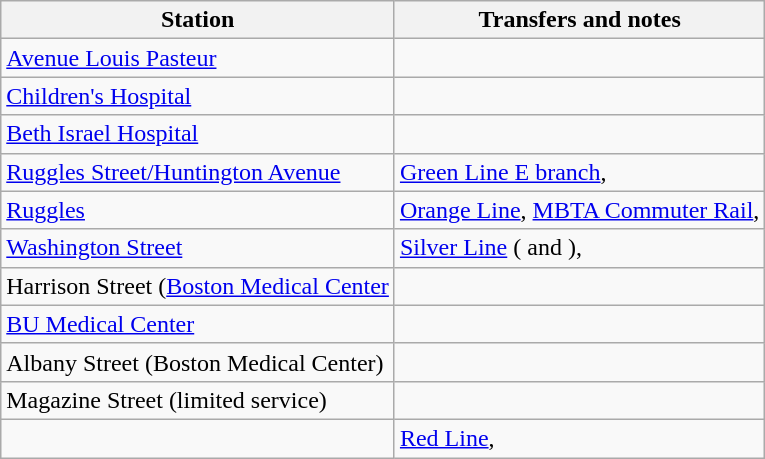<table class="wikitable">
<tr>
<th>Station</th>
<th>Transfers and notes</th>
</tr>
<tr>
<td><a href='#'>Avenue Louis Pasteur</a></td>
<td></td>
</tr>
<tr>
<td><a href='#'>Children's Hospital</a></td>
<td></td>
</tr>
<tr>
<td><a href='#'>Beth Israel Hospital</a></td>
<td></td>
</tr>
<tr>
<td><a href='#'>Ruggles Street/Huntington Avenue</a></td>
<td><a href='#'>Green Line E branch</a>, </td>
</tr>
<tr>
<td><a href='#'>Ruggles</a></td>
<td><a href='#'>Orange Line</a>, <a href='#'>MBTA Commuter Rail</a>, </td>
</tr>
<tr>
<td><a href='#'>Washington Street</a></td>
<td><a href='#'>Silver Line</a> ( and ), </td>
</tr>
<tr>
<td>Harrison Street (<a href='#'>Boston Medical Center</a></td>
<td></td>
</tr>
<tr>
<td><a href='#'>BU Medical Center</a></td>
<td></td>
</tr>
<tr>
<td>Albany Street (Boston Medical Center)</td>
<td></td>
</tr>
<tr>
<td>Magazine Street (limited service)</td>
<td></td>
</tr>
<tr>
<td></td>
<td><a href='#'>Red Line</a>, </td>
</tr>
</table>
